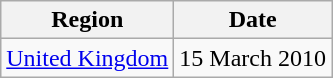<table class="wikitable">
<tr>
<th>Region</th>
<th>Date</th>
</tr>
<tr>
<td><a href='#'>United Kingdom</a></td>
<td>15 March 2010</td>
</tr>
</table>
